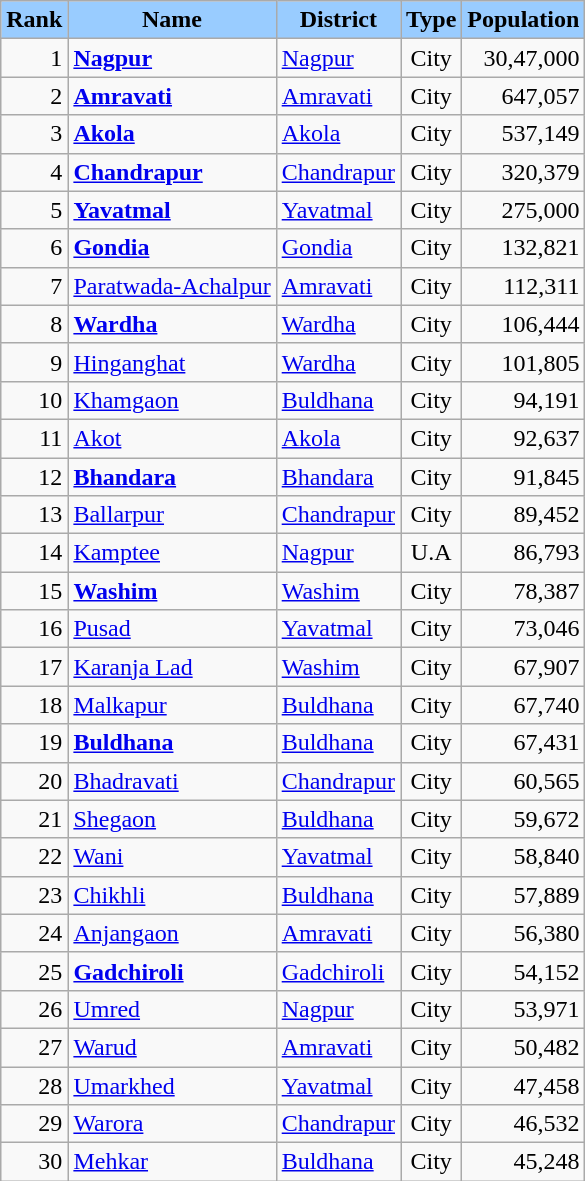<table class="sortable wikitable" style="text-align:center">
<tr>
<th style="background:#9cf;">Rank</th>
<th style="background:#9cf;">Name</th>
<th style="background:#9cf;">District</th>
<th style="background:#9cf;">Type</th>
<th style="background:#9cf;">Population</th>
</tr>
<tr>
<td align="right">1</td>
<td align="left"><strong><a href='#'>Nagpur</a></strong></td>
<td align="left"><a href='#'>Nagpur</a></td>
<td>City</td>
<td align="right">30,47,000</td>
</tr>
<tr>
<td align="right">2</td>
<td align="left"><strong><a href='#'>Amravati</a></strong></td>
<td align="left"><a href='#'>Amravati</a></td>
<td>City</td>
<td align="right">647,057</td>
</tr>
<tr>
<td align="right">3</td>
<td align="left"><strong><a href='#'>Akola</a></strong></td>
<td align="left"><a href='#'>Akola</a></td>
<td>City</td>
<td align="right">537,149</td>
</tr>
<tr>
<td align="right">4</td>
<td align="left"><strong><a href='#'>Chandrapur</a></strong></td>
<td align="left"><a href='#'>Chandrapur</a></td>
<td>City</td>
<td align="right">320,379</td>
</tr>
<tr>
<td align="right">5</td>
<td align="left"><strong><a href='#'>Yavatmal</a></strong></td>
<td align="left"><a href='#'>Yavatmal</a></td>
<td>City</td>
<td align="right">275,000</td>
</tr>
<tr>
<td align="right">6</td>
<td align="left"><strong><a href='#'>Gondia</a></strong></td>
<td align="left"><a href='#'>Gondia</a></td>
<td>City</td>
<td align="right">132,821</td>
</tr>
<tr>
<td align="right">7</td>
<td align="left"><a href='#'>Paratwada-Achalpur</a></td>
<td align="left"><a href='#'>Amravati</a></td>
<td>City</td>
<td align="right">112,311</td>
</tr>
<tr>
<td align="right">8</td>
<td align="left"><strong><a href='#'>Wardha</a></strong></td>
<td align="left"><a href='#'>Wardha</a></td>
<td>City</td>
<td align="right">106,444</td>
</tr>
<tr>
<td align="right">9</td>
<td align="left"><a href='#'>Hinganghat</a></td>
<td align="left"><a href='#'>Wardha</a></td>
<td>City</td>
<td align="right">101,805</td>
</tr>
<tr>
<td align="right">10</td>
<td align="left"><a href='#'>Khamgaon</a></td>
<td align="left"><a href='#'>Buldhana</a></td>
<td>City</td>
<td align="right">94,191</td>
</tr>
<tr>
<td align="right">11</td>
<td align="left"><a href='#'>Akot</a></td>
<td align="left"><a href='#'>Akola</a></td>
<td>City</td>
<td align="right">92,637</td>
</tr>
<tr>
<td align="right">12</td>
<td align="left"><strong><a href='#'>Bhandara</a></strong></td>
<td align="left"><a href='#'>Bhandara</a></td>
<td>City</td>
<td align="right">91,845</td>
</tr>
<tr>
<td align="right">13</td>
<td align="left"><a href='#'>Ballarpur</a></td>
<td align="left"><a href='#'>Chandrapur</a></td>
<td>City</td>
<td align="right">89,452</td>
</tr>
<tr>
<td align="right">14</td>
<td align="left"><a href='#'>Kamptee</a></td>
<td align="left"><a href='#'>Nagpur</a></td>
<td>U.A</td>
<td align="right">86,793</td>
</tr>
<tr>
<td align="right">15</td>
<td align="left"><strong><a href='#'>Washim</a></strong></td>
<td align="left"><a href='#'>Washim</a></td>
<td>City</td>
<td align="right">78,387</td>
</tr>
<tr>
<td align="right">16</td>
<td align="left"><a href='#'>Pusad</a></td>
<td align="left"><a href='#'>Yavatmal</a></td>
<td>City</td>
<td align="right">73,046</td>
</tr>
<tr>
<td align="right">17</td>
<td align="left"><a href='#'>Karanja Lad</a></td>
<td align="left"><a href='#'>Washim</a></td>
<td>City</td>
<td align="right">67,907</td>
</tr>
<tr>
<td align="right">18</td>
<td align="left"><a href='#'>Malkapur</a></td>
<td align="left"><a href='#'>Buldhana</a></td>
<td>City</td>
<td align="right">67,740</td>
</tr>
<tr>
<td align="right">19</td>
<td align="left"><strong><a href='#'>Buldhana</a></strong></td>
<td align="left"><a href='#'>Buldhana</a></td>
<td>City</td>
<td align="right">67,431</td>
</tr>
<tr>
<td align="right">20</td>
<td align="left"><a href='#'>Bhadravati</a></td>
<td align="left"><a href='#'>Chandrapur</a></td>
<td>City</td>
<td align="right">60,565</td>
</tr>
<tr>
<td align="right">21</td>
<td align="left"><a href='#'>Shegaon</a></td>
<td align="left"><a href='#'>Buldhana</a></td>
<td>City</td>
<td align="right">59,672</td>
</tr>
<tr>
<td align="right">22</td>
<td align="left"><a href='#'>Wani</a></td>
<td align="left"><a href='#'>Yavatmal</a></td>
<td>City</td>
<td align="right">58,840</td>
</tr>
<tr>
<td align="right">23</td>
<td align="left"><a href='#'>Chikhli</a></td>
<td align="left"><a href='#'>Buldhana</a></td>
<td>City</td>
<td align="right">57,889</td>
</tr>
<tr>
<td align="right">24</td>
<td align="left"><a href='#'>Anjangaon</a></td>
<td align="left"><a href='#'>Amravati</a></td>
<td>City</td>
<td align="right">56,380</td>
</tr>
<tr>
<td align="right">25</td>
<td align="left"><strong><a href='#'>Gadchiroli</a></strong></td>
<td align="left"><a href='#'>Gadchiroli</a></td>
<td>City</td>
<td align="right">54,152</td>
</tr>
<tr>
<td align="right">26</td>
<td align="left"><a href='#'>Umred</a></td>
<td align="left"><a href='#'>Nagpur</a></td>
<td>City</td>
<td align="right">53,971</td>
</tr>
<tr>
<td align="right">27</td>
<td align="left"><a href='#'>Warud</a></td>
<td align="left"><a href='#'>Amravati</a></td>
<td>City</td>
<td align="right">50,482</td>
</tr>
<tr>
<td align="right">28</td>
<td align="left"><a href='#'>Umarkhed</a></td>
<td align="left"><a href='#'>Yavatmal</a></td>
<td>City</td>
<td align="right">47,458</td>
</tr>
<tr>
<td align="right">29</td>
<td align="left"><a href='#'>Warora</a></td>
<td align="left"><a href='#'>Chandrapur</a></td>
<td>City</td>
<td align="right">46,532</td>
</tr>
<tr>
<td align="right">30</td>
<td align="left"><a href='#'>Mehkar</a></td>
<td align="left"><a href='#'>Buldhana</a></td>
<td>City</td>
<td align="right">45,248</td>
</tr>
</table>
